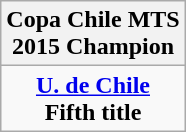<table class="wikitable" style="text-align: center; margin: 0 auto;">
<tr>
<th>Copa Chile MTS<br>2015 Champion</th>
</tr>
<tr>
<td><strong><a href='#'>U. de Chile</a></strong><br><strong>Fifth title</strong></td>
</tr>
</table>
